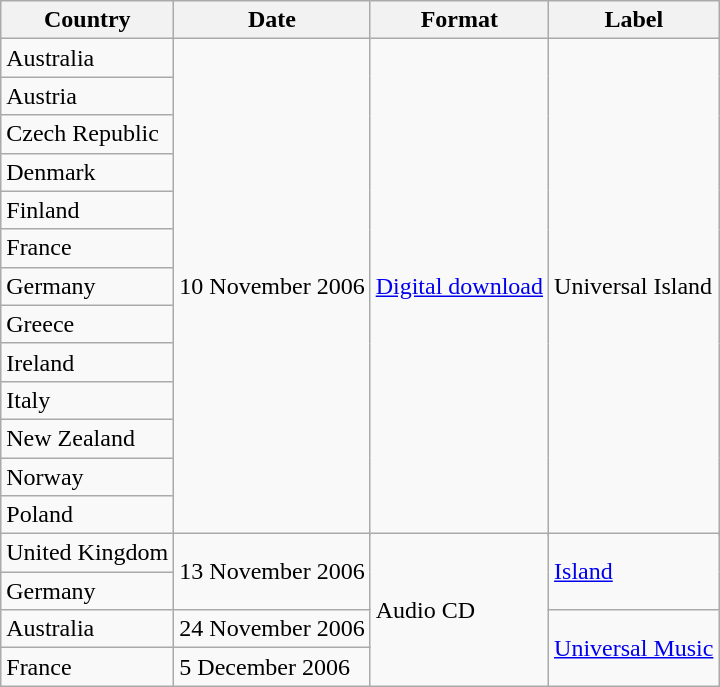<table class="wikitable plainrowheaders">
<tr>
<th scope="col">Country</th>
<th scope="col">Date</th>
<th scope="col">Format</th>
<th scope="col">Label</th>
</tr>
<tr>
<td>Australia</td>
<td rowspan="14">10 November 2006</td>
<td rowspan="14"><a href='#'>Digital download</a></td>
<td rowspan="14">Universal Island</td>
</tr>
<tr>
<td>Austria</td>
</tr>
<tr>
<td>Czech Republic</td>
</tr>
<tr>
<td>Denmark</td>
</tr>
<tr>
<td>Finland</td>
</tr>
<tr>
<td>France</td>
</tr>
<tr>
<td>Germany</td>
</tr>
<tr>
<td>Greece</td>
</tr>
<tr>
<td>Ireland</td>
</tr>
<tr>
<td>Italy</td>
</tr>
<tr>
<td>New Zealand</td>
</tr>
<tr>
<td>Norway</td>
</tr>
<tr>
<td>Poland</td>
</tr>
<tr>
<td rowspan="2">United Kingdom</td>
</tr>
<tr>
<td rowspan="2">13 November 2006</td>
<td rowspan="4">Audio CD</td>
<td rowspan="2"><a href='#'>Island</a></td>
</tr>
<tr>
<td>Germany</td>
</tr>
<tr>
<td>Australia</td>
<td>24 November 2006</td>
<td rowspan="2"><a href='#'>Universal Music</a></td>
</tr>
<tr>
<td>France</td>
<td>5 December 2006</td>
</tr>
</table>
